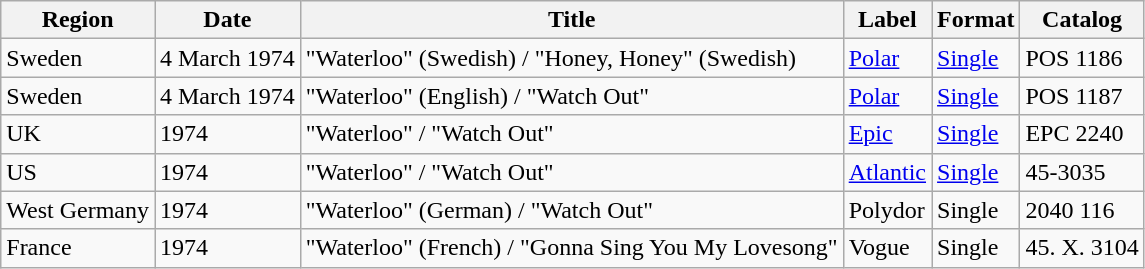<table class="wikitable">
<tr>
<th>Region</th>
<th>Date</th>
<th>Title</th>
<th>Label</th>
<th>Format</th>
<th>Catalog</th>
</tr>
<tr>
<td>Sweden</td>
<td>4 March 1974</td>
<td>"Waterloo" (Swedish) / "Honey, Honey" (Swedish)</td>
<td><a href='#'>Polar</a></td>
<td><a href='#'>Single</a></td>
<td>POS 1186</td>
</tr>
<tr>
<td>Sweden</td>
<td>4 March 1974</td>
<td>"Waterloo" (English) / "Watch Out"</td>
<td><a href='#'>Polar</a></td>
<td><a href='#'>Single</a></td>
<td>POS 1187</td>
</tr>
<tr>
<td>UK</td>
<td>1974</td>
<td>"Waterloo" / "Watch Out"</td>
<td><a href='#'>Epic</a></td>
<td><a href='#'>Single</a></td>
<td>EPC 2240</td>
</tr>
<tr>
<td>US</td>
<td>1974</td>
<td>"Waterloo" / "Watch Out"</td>
<td><a href='#'>Atlantic</a></td>
<td><a href='#'>Single</a></td>
<td>45-3035</td>
</tr>
<tr>
<td>West Germany</td>
<td>1974</td>
<td>"Waterloo" (German) / "Watch Out"</td>
<td>Polydor</td>
<td>Single</td>
<td>2040 116</td>
</tr>
<tr>
<td>France</td>
<td>1974</td>
<td>"Waterloo" (French) / "Gonna Sing You My Lovesong"</td>
<td>Vogue</td>
<td>Single</td>
<td>45. X. 3104</td>
</tr>
</table>
